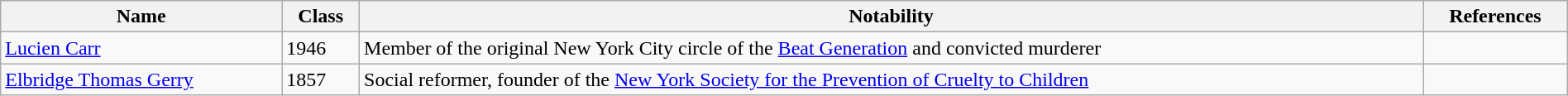<table class="wikitable sortable" style="width:100%;">
<tr>
<th>Name</th>
<th>Class</th>
<th>Notability</th>
<th>References</th>
</tr>
<tr>
<td><a href='#'>Lucien Carr</a></td>
<td>1946</td>
<td>Member of the original New York City circle of the <a href='#'>Beat Generation</a> and convicted murderer</td>
<td></td>
</tr>
<tr>
<td><a href='#'>Elbridge Thomas Gerry</a></td>
<td>1857</td>
<td>Social reformer, founder of the <a href='#'>New York Society for the Prevention of Cruelty to Children</a></td>
<td></td>
</tr>
</table>
